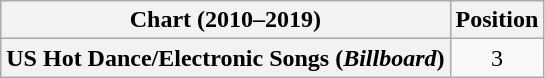<table class="wikitable plainrowheaders" style="text-align:center">
<tr>
<th scope="col">Chart (2010–2019)</th>
<th scope="col">Position</th>
</tr>
<tr>
<th scope="row">US Hot Dance/Electronic Songs (<em>Billboard</em>)</th>
<td>3</td>
</tr>
</table>
